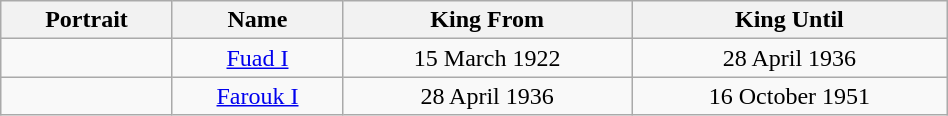<table width=50% class="wikitable">
<tr>
<th width=0%>Portrait</th>
<th width=0%>Name</th>
<th width=0%>King From</th>
<th width=0%>King Until</th>
</tr>
<tr>
<td align="center"></td>
<td align="center"><a href='#'>Fuad I</a></td>
<td align="center">15 March 1922</td>
<td align="center">28 April 1936</td>
</tr>
<tr>
<td align="center"></td>
<td align="center"><a href='#'>Farouk I</a></td>
<td align="center">28 April 1936</td>
<td align="center">16 October 1951</td>
</tr>
</table>
